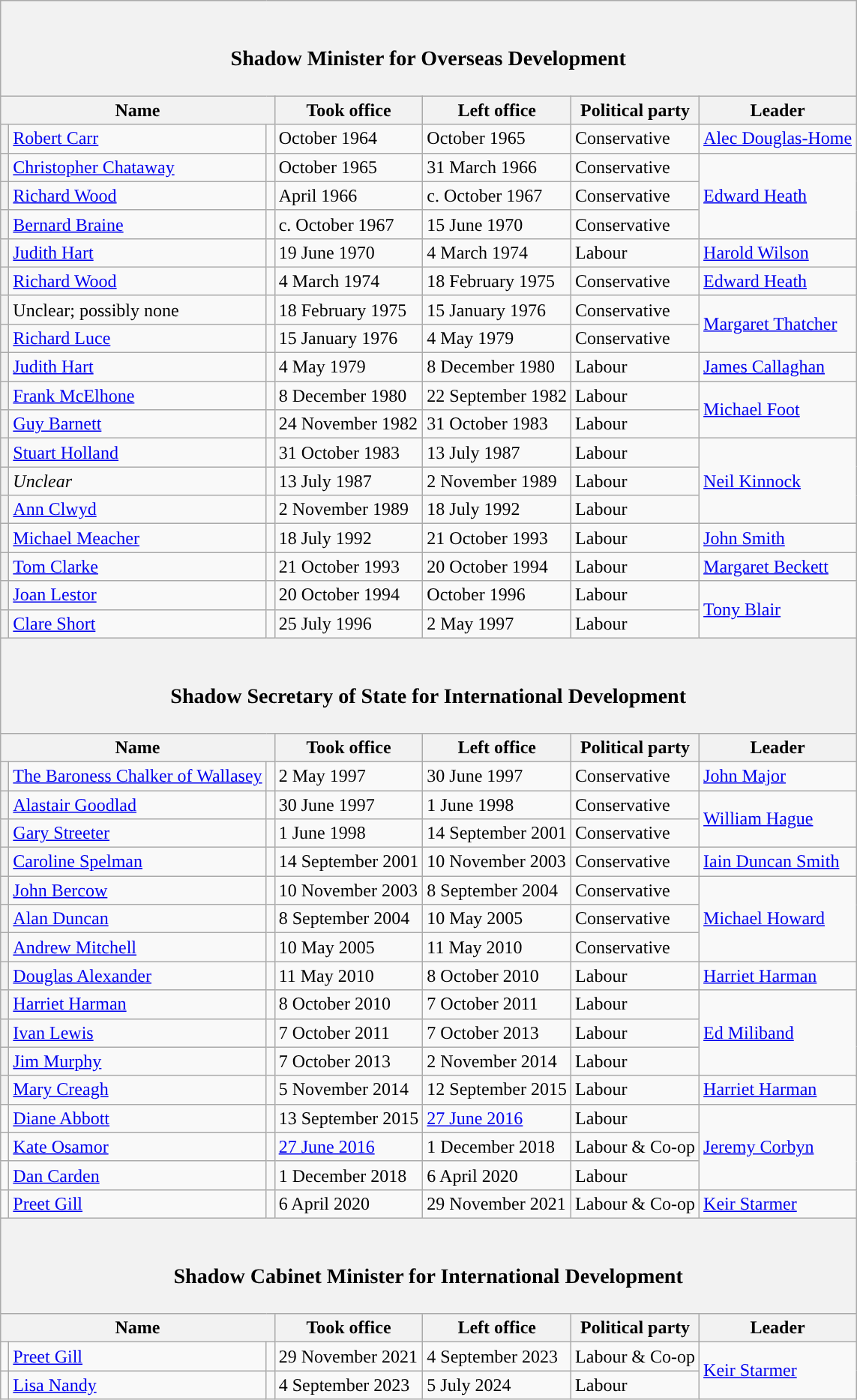<table class="wikitable">
<tr>
<th colspan=7><br><h3>Shadow Minister for Overseas Development</h3></th>
</tr>
<tr>
<th colspan="3">Name</th>
<th>Took office</th>
<th>Left office</th>
<th>Political party</th>
<th>Leader</th>
</tr>
<tr>
<th style="background-color: "></th>
<td><a href='#'>Robert Carr</a></td>
<td></td>
<td>October 1964</td>
<td>October 1965</td>
<td>Conservative</td>
<td><a href='#'>Alec Douglas-Home</a></td>
</tr>
<tr>
<th style="background-color: "></th>
<td><a href='#'>Christopher Chataway</a></td>
<td></td>
<td>October 1965</td>
<td>31 March 1966</td>
<td>Conservative</td>
<td rowspan=3><a href='#'>Edward Heath</a></td>
</tr>
<tr>
<th style="background-color: "></th>
<td><a href='#'>Richard Wood</a></td>
<td></td>
<td>April 1966</td>
<td>c. October 1967</td>
<td>Conservative</td>
</tr>
<tr>
<th style="background-color: "></th>
<td><a href='#'>Bernard Braine</a></td>
<td></td>
<td>c. October 1967</td>
<td>15 June 1970</td>
<td>Conservative</td>
</tr>
<tr>
<th style="background-color: "></th>
<td><a href='#'>Judith Hart</a></td>
<td></td>
<td>19 June 1970</td>
<td>4 March 1974</td>
<td>Labour</td>
<td><a href='#'>Harold Wilson</a></td>
</tr>
<tr>
<th style="background-color: "></th>
<td><a href='#'>Richard Wood</a></td>
<td></td>
<td>4 March 1974</td>
<td>18 February 1975</td>
<td>Conservative</td>
<td><a href='#'>Edward Heath</a></td>
</tr>
<tr>
<th style="background-color: "></th>
<td>Unclear; possibly none</td>
<td></td>
<td>18 February 1975</td>
<td>15 January 1976</td>
<td>Conservative</td>
<td rowspan=2><a href='#'>Margaret Thatcher</a></td>
</tr>
<tr>
<th style="background-color: "></th>
<td><a href='#'>Richard Luce</a></td>
<td></td>
<td>15 January 1976</td>
<td>4 May 1979</td>
<td>Conservative</td>
</tr>
<tr>
<th style="background-color: "></th>
<td><a href='#'>Judith Hart</a></td>
<td></td>
<td>4 May 1979</td>
<td>8 December 1980</td>
<td>Labour</td>
<td><a href='#'>James Callaghan</a></td>
</tr>
<tr>
<th style="background-color: "></th>
<td><a href='#'>Frank McElhone</a></td>
<td></td>
<td>8 December 1980</td>
<td>22 September 1982</td>
<td>Labour</td>
<td rowspan=2><a href='#'>Michael Foot</a></td>
</tr>
<tr>
<th style="background-color: "></th>
<td><a href='#'>Guy Barnett</a></td>
<td></td>
<td>24 November 1982</td>
<td>31 October 1983</td>
<td>Labour</td>
</tr>
<tr>
<th style="background-color: "></th>
<td><a href='#'>Stuart Holland</a></td>
<td></td>
<td>31 October 1983</td>
<td>13 July 1987</td>
<td>Labour</td>
<td rowspan=3><a href='#'>Neil Kinnock</a></td>
</tr>
<tr>
<th style="background-color: "></th>
<td><em>Unclear</em></td>
<td></td>
<td>13 July 1987</td>
<td>2 November 1989</td>
<td>Labour</td>
</tr>
<tr>
<th style="background-color: "></th>
<td><a href='#'>Ann Clwyd</a></td>
<td></td>
<td>2 November 1989</td>
<td>18 July 1992</td>
<td>Labour</td>
</tr>
<tr>
<th style="background-color: "></th>
<td><a href='#'>Michael Meacher</a></td>
<td></td>
<td>18 July 1992</td>
<td>21 October 1993</td>
<td>Labour</td>
<td rowspan=2><a href='#'>John Smith</a></td>
</tr>
<tr>
<th rowspan=2 style="background-color: "></th>
<td rowspan=2><a href='#'>Tom Clarke</a></td>
<td rowspan=2></td>
<td rowspan=2>21 October 1993</td>
<td rowspan=2>20 October 1994</td>
<td rowspan=2>Labour</td>
</tr>
<tr>
<td><a href='#'>Margaret Beckett</a></td>
</tr>
<tr>
<th style="background-color: "></th>
<td><a href='#'>Joan Lestor</a></td>
<td></td>
<td>20 October 1994</td>
<td>October 1996</td>
<td>Labour</td>
<td rowspan=2><a href='#'>Tony Blair</a></td>
</tr>
<tr>
<th style="background-color: "></th>
<td><a href='#'>Clare Short</a></td>
<td></td>
<td>25 July 1996</td>
<td>2 May 1997</td>
<td>Labour</td>
</tr>
<tr>
<th colspan=7><br><h3>Shadow Secretary of State for International Development</h3></th>
</tr>
<tr>
<th colspan="3">Name</th>
<th>Took office</th>
<th>Left office</th>
<th>Political party</th>
<th>Leader</th>
</tr>
<tr>
<th style="background-color: "></th>
<td><a href='#'>The Baroness Chalker of Wallasey</a></td>
<td></td>
<td>2 May 1997</td>
<td>30 June 1997</td>
<td>Conservative</td>
<td><a href='#'>John Major</a></td>
</tr>
<tr>
<th style="background-color: "></th>
<td><a href='#'>Alastair Goodlad</a></td>
<td></td>
<td>30 June 1997</td>
<td>1 June 1998</td>
<td>Conservative</td>
<td rowspan=2><a href='#'>William Hague</a></td>
</tr>
<tr>
<th style="background-color: "></th>
<td><a href='#'>Gary Streeter</a></td>
<td></td>
<td>1 June 1998</td>
<td>14 September 2001</td>
<td>Conservative</td>
</tr>
<tr>
<th style="background-color: "></th>
<td><a href='#'>Caroline Spelman</a></td>
<td></td>
<td>14 September 2001</td>
<td>10 November 2003</td>
<td>Conservative</td>
<td><a href='#'>Iain Duncan Smith</a></td>
</tr>
<tr>
<th style="background-color: "></th>
<td><a href='#'>John Bercow</a></td>
<td></td>
<td>10 November 2003</td>
<td>8 September 2004</td>
<td>Conservative</td>
<td rowspan=3><a href='#'>Michael Howard</a></td>
</tr>
<tr>
<th style="background-color: "></th>
<td><a href='#'>Alan Duncan</a></td>
<td></td>
<td>8 September 2004</td>
<td>10 May 2005</td>
<td>Conservative</td>
</tr>
<tr>
<th style="background-color: "></th>
<td><a href='#'>Andrew Mitchell</a></td>
<td></td>
<td>10 May 2005</td>
<td>11 May 2010</td>
<td>Conservative</td>
</tr>
<tr>
<th style="background-color: "></th>
<td><a href='#'>Douglas Alexander</a></td>
<td></td>
<td>11 May 2010</td>
<td>8 October 2010</td>
<td>Labour</td>
<td><a href='#'>Harriet Harman</a></td>
</tr>
<tr>
<th style="background-color: "></th>
<td><a href='#'>Harriet Harman</a></td>
<td></td>
<td>8 October 2010</td>
<td>7 October 2011</td>
<td>Labour</td>
<td rowspan=4><a href='#'>Ed Miliband</a></td>
</tr>
<tr>
<th style="background-color: "></th>
<td><a href='#'>Ivan Lewis</a></td>
<td></td>
<td>7 October 2011</td>
<td>7 October 2013</td>
<td>Labour</td>
</tr>
<tr>
<th style="background-color: "></th>
<td><a href='#'>Jim Murphy</a></td>
<td></td>
<td>7 October 2013</td>
<td>2 November 2014</td>
<td>Labour</td>
</tr>
<tr>
<th rowspan=2 style="background-color: "></th>
<td rowspan=2><a href='#'>Mary Creagh</a></td>
<td rowspan=2></td>
<td rowspan=2>5 November 2014</td>
<td rowspan=2>12 September 2015</td>
<td rowspan=2>Labour</td>
</tr>
<tr>
<td><a href='#'>Harriet Harman</a></td>
</tr>
<tr>
<td style="background-color: "></td>
<td><a href='#'>Diane Abbott</a></td>
<td></td>
<td>13 September 2015</td>
<td><a href='#'>27 June 2016</a></td>
<td>Labour</td>
<td rowspan=3><a href='#'>Jeremy Corbyn</a></td>
</tr>
<tr>
<td style="background-color: "></td>
<td><a href='#'>Kate Osamor</a></td>
<td></td>
<td><a href='#'>27 June 2016</a></td>
<td>1 December 2018</td>
<td>Labour & Co-op</td>
</tr>
<tr>
<td style="background-color: "></td>
<td><a href='#'>Dan Carden</a></td>
<td></td>
<td>1 December 2018</td>
<td>6 April 2020</td>
<td>Labour</td>
</tr>
<tr>
<td style="background-color: "></td>
<td><a href='#'>Preet Gill</a></td>
<td></td>
<td>6 April 2020</td>
<td>29 November 2021</td>
<td>Labour & Co-op</td>
<td><a href='#'>Keir Starmer</a></td>
</tr>
<tr>
<th colspan=7><br><h3>Shadow Cabinet Minister for International Development</h3></th>
</tr>
<tr>
<th colspan="3">Name</th>
<th>Took office</th>
<th>Left office</th>
<th>Political party</th>
<th>Leader</th>
</tr>
<tr>
<td style="background-color: "></td>
<td><a href='#'>Preet Gill</a></td>
<td></td>
<td>29 November 2021</td>
<td>4 September 2023</td>
<td>Labour & Co-op</td>
<td rowspan="2"><a href='#'>Keir Starmer</a></td>
</tr>
<tr>
<td style="background-color: "></td>
<td><a href='#'>Lisa Nandy</a></td>
<td></td>
<td>4 September 2023</td>
<td>5 July 2024</td>
<td>Labour</td>
</tr>
</table>
